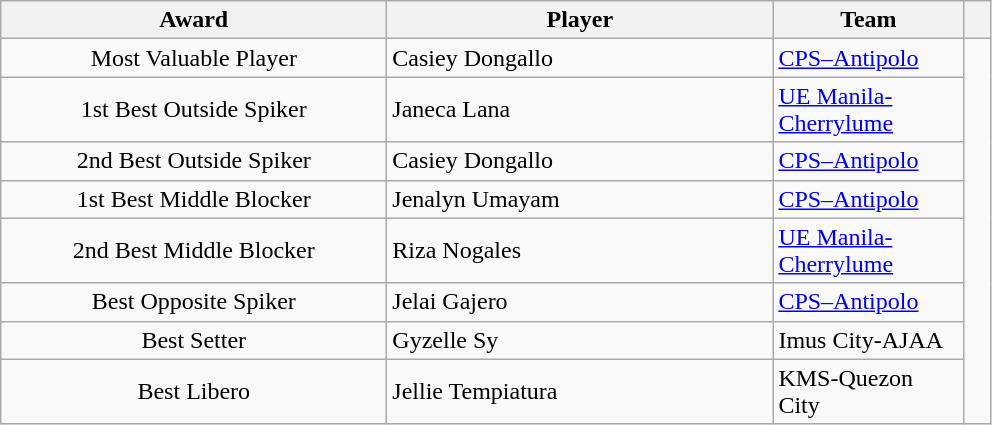<table class="wikitable">
<tr>
<th width=250>Award</th>
<th width=250>Player</th>
<th width=120>Team</th>
<th width=10></th>
</tr>
<tr>
<td style="text-align:center">Most Valuable Player</td>
<td>Casiey Dongallo</td>
<td><a href='#'>CPS–Antipolo</a></td>
<td rowspan="8"></td>
</tr>
<tr>
<td style="text-align:center">1st Best Outside Spiker</td>
<td>Janeca Lana</td>
<td><a href='#'>UE Manila-Cherrylume</a></td>
</tr>
<tr>
<td style="text-align:center">2nd Best Outside Spiker</td>
<td>Casiey Dongallo</td>
<td><a href='#'>CPS–Antipolo</a></td>
</tr>
<tr>
<td style="text-align:center">1st Best Middle Blocker</td>
<td>Jenalyn Umayam</td>
<td><a href='#'>CPS–Antipolo</a></td>
</tr>
<tr>
<td style="text-align:center">2nd Best Middle Blocker</td>
<td>Riza Nogales</td>
<td><a href='#'>UE Manila-Cherrylume</a></td>
</tr>
<tr>
<td style="text-align:center">Best Opposite Spiker</td>
<td>Jelai Gajero</td>
<td><a href='#'>CPS–Antipolo</a></td>
</tr>
<tr>
<td style="text-align:center">Best Setter</td>
<td>Gyzelle Sy</td>
<td>Imus City-AJAA</td>
</tr>
<tr>
<td style="text-align:center">Best Libero</td>
<td>Jellie Tempiatura</td>
<td>KMS-Quezon City</td>
</tr>
</table>
